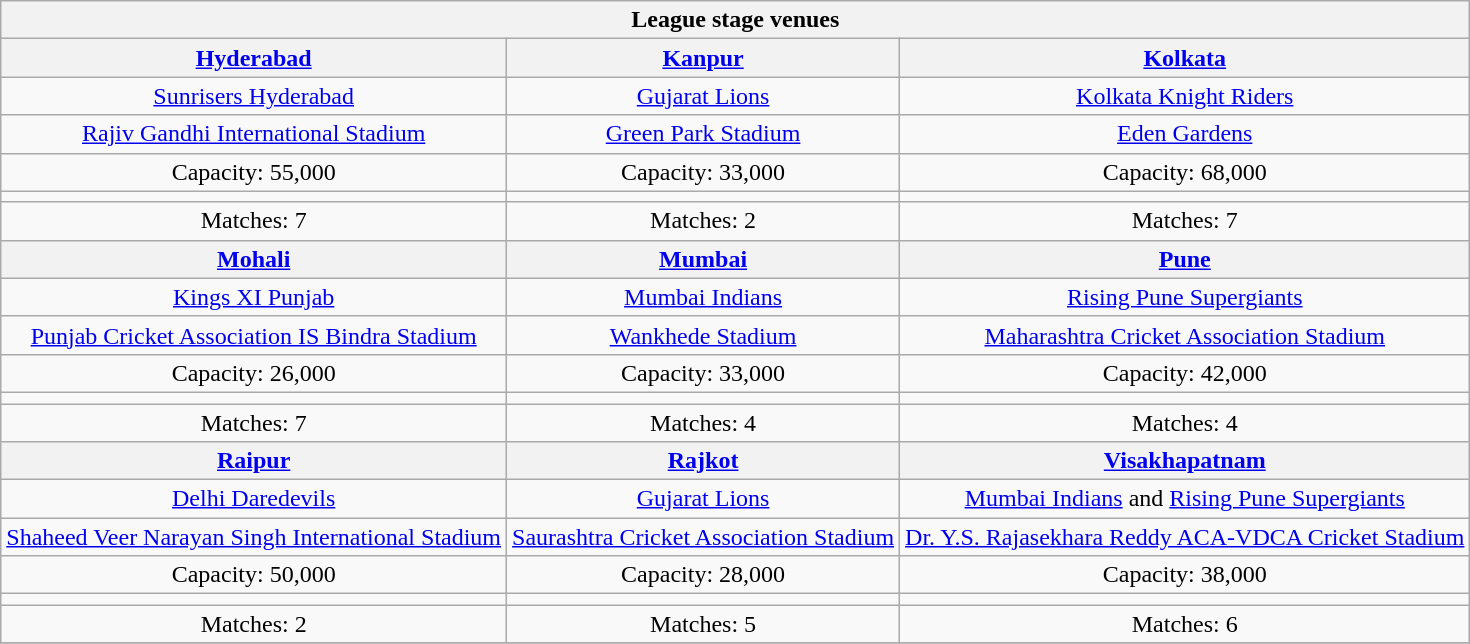<table class="wikitable" style="text-align:center;">
<tr>
<th colspan="3">League stage venues</th>
</tr>
<tr>
<th><a href='#'>Hyderabad</a></th>
<th><a href='#'>Kanpur</a></th>
<th><a href='#'>Kolkata</a></th>
</tr>
<tr>
<td><a href='#'>Sunrisers Hyderabad</a></td>
<td><a href='#'>Gujarat Lions</a></td>
<td><a href='#'>Kolkata Knight Riders</a></td>
</tr>
<tr>
<td><a href='#'>Rajiv Gandhi International Stadium</a></td>
<td><a href='#'>Green Park Stadium</a></td>
<td><a href='#'>Eden Gardens</a></td>
</tr>
<tr>
<td>Capacity: 55,000</td>
<td>Capacity: 33,000</td>
<td>Capacity: 68,000</td>
</tr>
<tr>
<td></td>
<td></td>
<td></td>
</tr>
<tr>
<td>Matches: 7</td>
<td>Matches: 2</td>
<td>Matches: 7</td>
</tr>
<tr>
<th><a href='#'>Mohali</a></th>
<th><a href='#'>Mumbai</a></th>
<th><a href='#'>Pune</a></th>
</tr>
<tr>
<td><a href='#'>Kings XI Punjab</a></td>
<td><a href='#'>Mumbai Indians</a></td>
<td><a href='#'>Rising Pune Supergiants</a></td>
</tr>
<tr>
<td><a href='#'>Punjab Cricket Association IS Bindra Stadium</a></td>
<td><a href='#'>Wankhede Stadium</a></td>
<td><a href='#'>Maharashtra Cricket Association Stadium</a></td>
</tr>
<tr>
<td>Capacity: 26,000</td>
<td>Capacity: 33,000</td>
<td>Capacity: 42,000</td>
</tr>
<tr>
<td></td>
<td></td>
<td></td>
</tr>
<tr>
<td>Matches: 7</td>
<td>Matches: 4</td>
<td>Matches: 4</td>
</tr>
<tr>
<th><a href='#'>Raipur</a></th>
<th><a href='#'>Rajkot</a></th>
<th><a href='#'>Visakhapatnam</a></th>
</tr>
<tr>
<td><a href='#'>Delhi Daredevils</a></td>
<td><a href='#'>Gujarat Lions</a></td>
<td><a href='#'>Mumbai Indians</a> and <a href='#'>Rising Pune Supergiants</a></td>
</tr>
<tr>
<td><a href='#'>Shaheed Veer Narayan Singh International Stadium</a></td>
<td><a href='#'>Saurashtra Cricket Association Stadium</a></td>
<td><a href='#'>Dr. Y.S. Rajasekhara Reddy ACA-VDCA Cricket Stadium</a></td>
</tr>
<tr>
<td>Capacity: 50,000</td>
<td>Capacity: 28,000</td>
<td>Capacity: 38,000</td>
</tr>
<tr>
<td></td>
<td></td>
<td></td>
</tr>
<tr>
<td>Matches: 2</td>
<td>Matches: 5</td>
<td>Matches: 6</td>
</tr>
<tr>
</tr>
</table>
